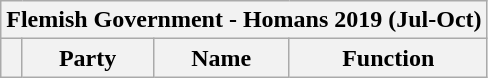<table class="wikitable">
<tr>
<th colspan="4">Flemish Government - Homans 2019 (Jul-Oct)</th>
</tr>
<tr>
<th></th>
<th>Party</th>
<th>Name</th>
<th>Function<br>








</th>
</tr>
</table>
